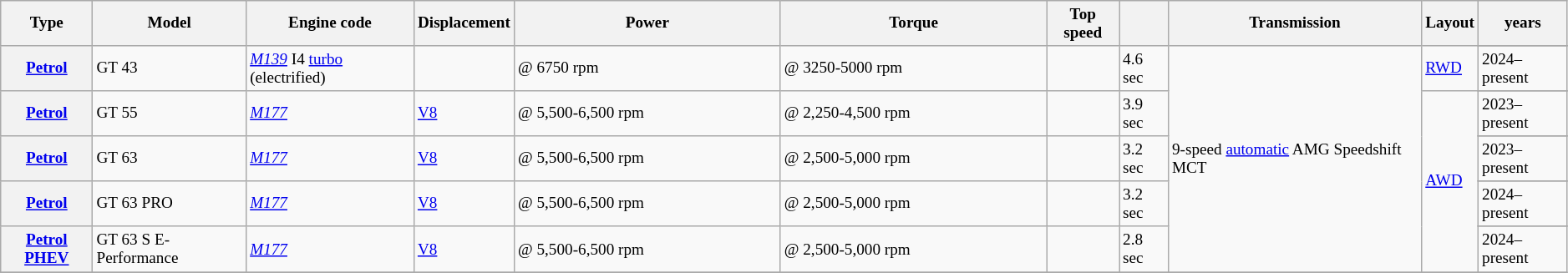<table class="wikitable" style="text-align:left; font-size:80%;">
<tr>
<th>Type</th>
<th>Model</th>
<th>Engine code</th>
<th>Displacement</th>
<th width="17%">Power</th>
<th width="17%">Torque</th>
<th>Top speed</th>
<th></th>
<th>Transmission</th>
<th>Layout</th>
<th> years</th>
</tr>
<tr>
<th rowspan="2"><a href='#'>Petrol</a></th>
<td rowspan="2">GT 43</td>
<td rowspan="2"><em><a href='#'>M139</a></em> I4 <a href='#'>turbo</a> (electrified)</td>
<td rowspan="2"></td>
<td rowspan="2"> @ 6750 rpm</td>
<td rowspan="2"> @ 3250-5000 rpm</td>
<td rowspan="2"></td>
<td rowspan="2">4.6 sec</td>
<td rowspan="10">9-speed <a href='#'>automatic</a> AMG Speedshift MCT</td>
<td rowspan="2"><a href='#'>RWD</a></td>
</tr>
<tr>
<td rowspan="1">2024–present</td>
</tr>
<tr>
<th rowspan="2"><a href='#'>Petrol</a></th>
<td rowspan="2">GT 55</td>
<td rowspan="2"><em><a href='#'>M177</a></em></td>
<td rowspan="2"> <a href='#'>V8</a></td>
<td rowspan="2"> @ 5,500-6,500 rpm</td>
<td rowspan="2"> @ 2,250-4,500 rpm</td>
<td rowspan="2"></td>
<td rowspan="2">3.9 sec</td>
<td rowspan="8"><a href='#'>AWD</a></td>
</tr>
<tr>
<td rowspan="1">2023–present</td>
</tr>
<tr>
<th rowspan="2"><a href='#'>Petrol</a></th>
<td rowspan="2">GT 63</td>
<td rowspan="2"><em><a href='#'>M177</a></em></td>
<td rowspan="2"> <a href='#'>V8</a></td>
<td rowspan="2"> @ 5,500-6,500 rpm</td>
<td rowspan="2"> @ 2,500-5,000 rpm</td>
<td rowspan="2"></td>
<td rowspan="2">3.2 sec</td>
</tr>
<tr>
<td rowspan="1">2023–present</td>
</tr>
<tr>
<th rowspan="2"><a href='#'>Petrol</a></th>
<td rowspan="2">GT 63 PRO</td>
<td rowspan="2"><em><a href='#'>M177</a></em></td>
<td rowspan="2"> <a href='#'>V8</a></td>
<td rowspan="2"> @ 5,500-6,500 rpm</td>
<td rowspan="2"> @ 2,500-5,000 rpm</td>
<td rowspan="2"></td>
<td rowspan="2">3.2 sec</td>
</tr>
<tr>
<td rowspan="1">2024–present</td>
</tr>
<tr>
<th rowspan="2"><a href='#'>Petrol</a> <a href='#'>PHEV</a></th>
<td rowspan="2">GT 63 S E-Performance</td>
<td rowspan="2"><em><a href='#'>M177</a></em></td>
<td rowspan="2"> <a href='#'>V8</a></td>
<td rowspan="2"> @ 5,500-6,500 rpm</td>
<td rowspan="2"> @ 2,500-5,000 rpm</td>
<td rowspan="2"></td>
<td rowspan="2">2.8 sec</td>
</tr>
<tr>
<td rowspan="1">2024–present</td>
</tr>
<tr>
</tr>
</table>
